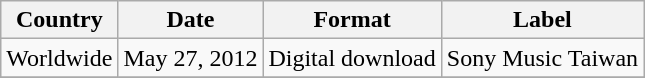<table class="wikitable">
<tr>
<th>Country</th>
<th>Date</th>
<th>Format</th>
<th>Label</th>
</tr>
<tr>
<td>Worldwide</td>
<td>May 27, 2012</td>
<td>Digital download</td>
<td>Sony Music Taiwan</td>
</tr>
<tr>
</tr>
</table>
